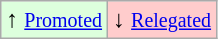<table class="wikitable" align="center">
<tr>
<td style="background:#ddffdd">↑ <small><a href='#'>Promoted</a></small></td>
<td style="background:#ffcccc">↓ <small><a href='#'>Relegated</a></small></td>
</tr>
</table>
